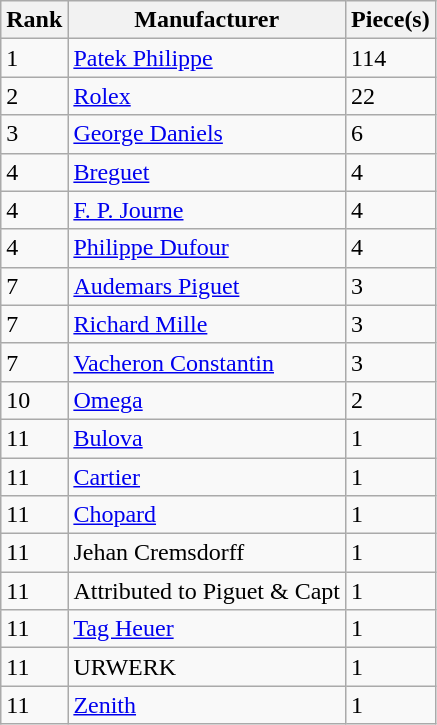<table class="wikitable sortable">
<tr>
<th rowspan=1>Rank</th>
<th rowspan=1>Manufacturer</th>
<th rowspan=1>Piece(s)</th>
</tr>
<tr>
<td>1</td>
<td><a href='#'>Patek Philippe</a></td>
<td>114</td>
</tr>
<tr>
<td>2</td>
<td><a href='#'>Rolex</a></td>
<td>22</td>
</tr>
<tr>
<td>3</td>
<td><a href='#'>George Daniels</a></td>
<td>6</td>
</tr>
<tr>
<td>4</td>
<td><a href='#'>Breguet</a></td>
<td>4</td>
</tr>
<tr>
<td>4</td>
<td><a href='#'>F. P. Journe</a></td>
<td>4</td>
</tr>
<tr>
<td>4</td>
<td><a href='#'>Philippe Dufour</a></td>
<td>4</td>
</tr>
<tr>
<td>7</td>
<td><a href='#'>Audemars Piguet</a></td>
<td>3</td>
</tr>
<tr>
<td>7</td>
<td><a href='#'>Richard Mille</a></td>
<td>3</td>
</tr>
<tr>
<td>7</td>
<td><a href='#'>Vacheron Constantin</a></td>
<td>3</td>
</tr>
<tr>
<td>10</td>
<td><a href='#'>Omega</a></td>
<td>2</td>
</tr>
<tr>
<td>11</td>
<td><a href='#'>Bulova</a></td>
<td>1</td>
</tr>
<tr>
<td>11</td>
<td><a href='#'>Cartier</a></td>
<td>1</td>
</tr>
<tr>
<td>11</td>
<td><a href='#'>Chopard</a></td>
<td>1</td>
</tr>
<tr>
<td>11</td>
<td>Jehan Cremsdorff</td>
<td>1</td>
</tr>
<tr>
<td>11</td>
<td>Attributed to Piguet & Capt</td>
<td>1</td>
</tr>
<tr>
<td>11</td>
<td><a href='#'>Tag Heuer</a></td>
<td>1</td>
</tr>
<tr>
<td>11</td>
<td>URWERK</td>
<td>1</td>
</tr>
<tr>
<td>11</td>
<td><a href='#'>Zenith</a></td>
<td>1</td>
</tr>
</table>
